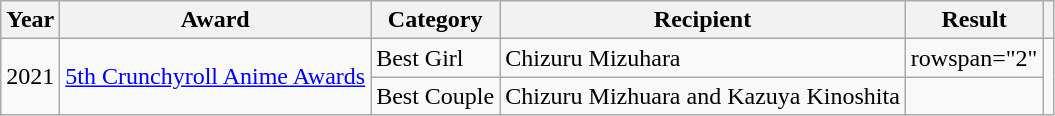<table class="wikitable plainrowheaders sortable">
<tr>
<th scope="col">Year</th>
<th scope="col">Award</th>
<th scope="col">Category</th>
<th scope="col">Recipient</th>
<th scope="col">Result</th>
<th scope="col" class="unsortable"></th>
</tr>
<tr>
<td rowspan="2" align="center">2021</td>
<td rowspan="2" align="center"><a href='#'>5th Crunchyroll Anime Awards</a></td>
<td>Best Girl</td>
<td>Chizuru Mizuhara</td>
<td>rowspan="2" </td>
<td rowspan="2" style="text-align:center;"></td>
</tr>
<tr>
<td>Best Couple</td>
<td>Chizuru Mizhuara and Kazuya Kinoshita</td>
</tr>
</table>
